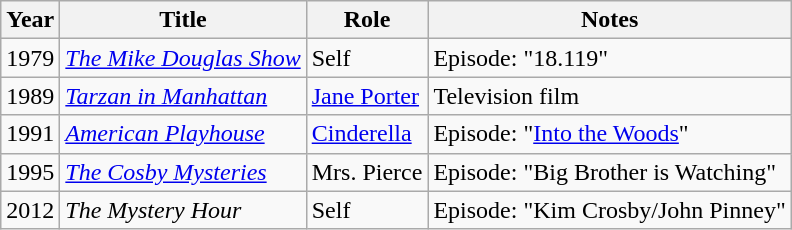<table class="wikitable sortable">
<tr>
<th>Year</th>
<th>Title</th>
<th>Role</th>
<th>Notes</th>
</tr>
<tr>
<td>1979</td>
<td><em><a href='#'>The Mike Douglas Show</a></em></td>
<td>Self</td>
<td>Episode: "18.119"</td>
</tr>
<tr>
<td>1989</td>
<td><em><a href='#'>Tarzan in Manhattan</a></em></td>
<td><a href='#'>Jane Porter</a></td>
<td>Television film</td>
</tr>
<tr>
<td>1991</td>
<td><em><a href='#'>American Playhouse</a></em></td>
<td><a href='#'>Cinderella</a></td>
<td>Episode: "<a href='#'>Into the Woods</a>"</td>
</tr>
<tr>
<td>1995</td>
<td><em><a href='#'>The Cosby Mysteries</a></em></td>
<td>Mrs. Pierce</td>
<td>Episode: "Big Brother is Watching"</td>
</tr>
<tr>
<td>2012</td>
<td><em>The Mystery Hour</em></td>
<td>Self</td>
<td>Episode: "Kim Crosby/John Pinney"</td>
</tr>
</table>
